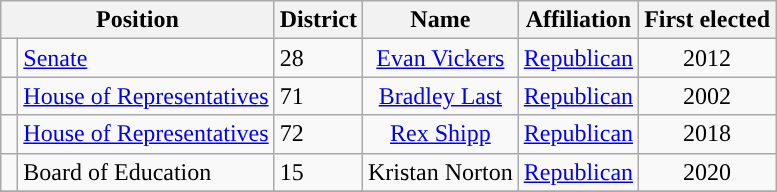<table class="wikitable">
<tr>
<th colspan="2" style="text-align:center; vertical-align:bottom;">Position</th>
<th>District</th>
<th style="text-align:center;">Name</th>
<th valign="bottom">Affiliation</th>
<th style="vertical-align:bottom; text-align:center;">First elected</th>
</tr>
<tr>
<td style="background-color:"> </td>
<td><a href='#'>Senate</a></td>
<td>28</td>
<td style="text-align:center;"><a href='#'>Evan Vickers</a></td>
<td style="text-align:center;"><a href='#'>Republican</a></td>
<td style="text-align:center;">2012</td>
</tr>
<tr>
<td style="background-color:"> </td>
<td><a href='#'>House of Representatives</a></td>
<td>71</td>
<td style="text-align:center;"><a href='#'>Bradley Last</a></td>
<td style="text-align:center;"><a href='#'>Republican</a></td>
<td style="text-align:center;">2002</td>
</tr>
<tr>
<td style="background-color:"> </td>
<td><a href='#'>House of Representatives</a></td>
<td>72</td>
<td style="text-align:center;"><a href='#'>Rex Shipp</a></td>
<td style="text-align:center;"><a href='#'>Republican</a></td>
<td style="text-align:center;">2018</td>
</tr>
<tr>
<td style="background-color:"> </td>
<td>Board of Education</td>
<td>15</td>
<td style="text-align:center;">Kristan Norton</td>
<td style="text-align:center;"><a href='#'>Republican</a></td>
<td style="text-align:center;">2020</td>
</tr>
<tr>
</tr>
</table>
